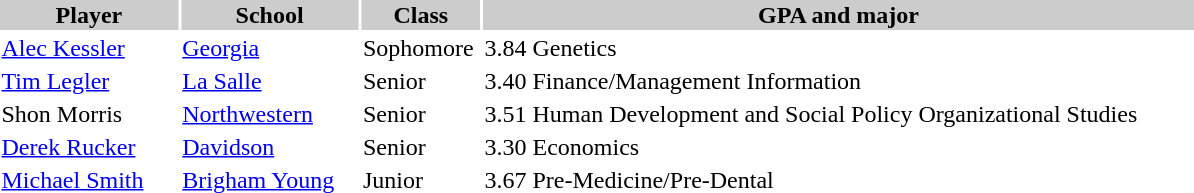<table style="width:800px" "border:'1' 'solid' 'gray' ">
<tr>
<th style="background:#ccc; width:15%;">Player</th>
<th style="background:#ccc; width:15%;">School</th>
<th style="background:#ccc; width:10%;">Class</th>
<th style="background:#ccc; width:60%;">GPA and major</th>
</tr>
<tr>
<td><a href='#'>Alec Kessler</a></td>
<td><a href='#'>Georgia</a></td>
<td>Sophomore</td>
<td>3.84 Genetics</td>
</tr>
<tr>
<td><a href='#'>Tim Legler</a></td>
<td><a href='#'>La Salle</a></td>
<td>Senior</td>
<td>3.40 Finance/Management Information</td>
</tr>
<tr>
<td>Shon Morris</td>
<td><a href='#'>Northwestern</a></td>
<td>Senior</td>
<td>3.51 Human Development and Social Policy Organizational Studies</td>
</tr>
<tr>
<td><a href='#'>Derek Rucker</a></td>
<td><a href='#'>Davidson</a></td>
<td>Senior</td>
<td>3.30 Economics</td>
</tr>
<tr>
<td><a href='#'>Michael Smith</a></td>
<td><a href='#'>Brigham Young</a></td>
<td>Junior</td>
<td>3.67 Pre-Medicine/Pre-Dental</td>
</tr>
</table>
